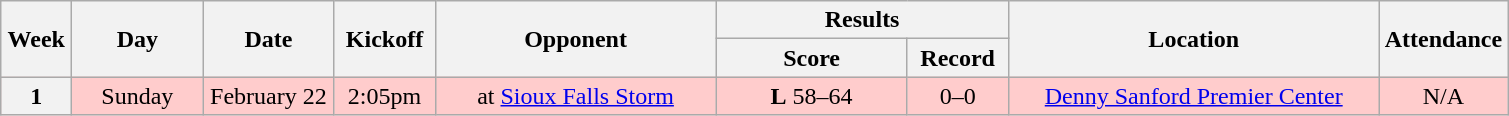<table class="wikitable">
<tr>
<th rowspan="2" width="40">Week</th>
<th rowspan="2" width="80">Day</th>
<th rowspan="2" width="80">Date</th>
<th rowspan="2" width="60">Kickoff</th>
<th rowspan="2" width="180">Opponent</th>
<th colspan="2" width="180">Results</th>
<th rowspan="2" width="240">Location</th>
<th rowspan="2" width=>Attendance</th>
</tr>
<tr>
<th width="120">Score</th>
<th width="60">Record</th>
</tr>
<tr align="center" bgcolor="#FFCCCC">
<th>1</th>
<td>Sunday</td>
<td>February 22</td>
<td>2:05pm</td>
<td>at <a href='#'>Sioux Falls Storm</a></td>
<td><strong>L</strong> 58–64</td>
<td>0–0</td>
<td><a href='#'>Denny Sanford Premier Center</a></td>
<td>N/A</td>
</tr>
</table>
